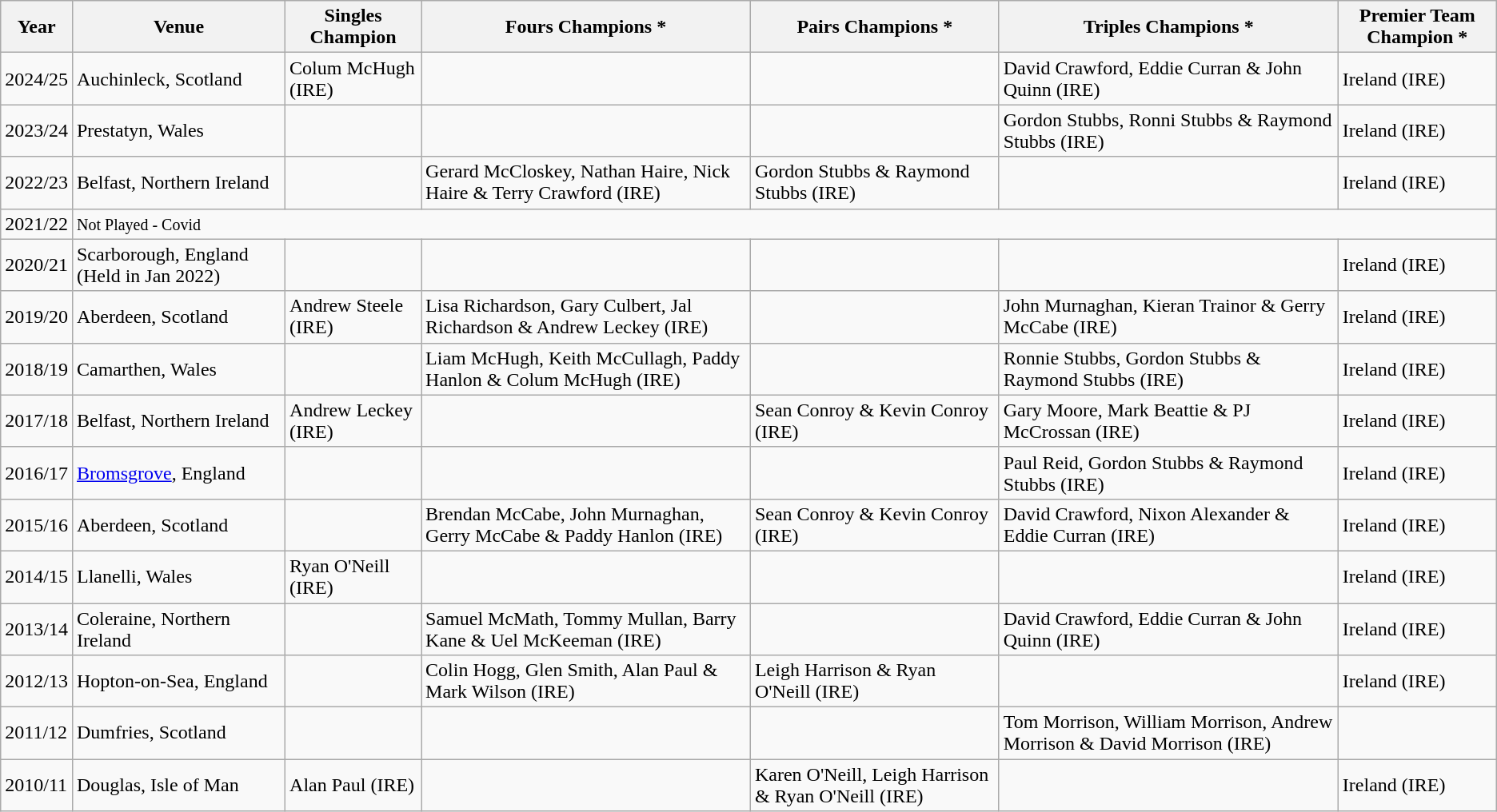<table class="wikitable">
<tr>
<th>Year</th>
<th>Venue</th>
<th>Singles Champion</th>
<th>Fours Champions *</th>
<th>Pairs Champions *</th>
<th>Triples Champions *</th>
<th>Premier Team Champion *</th>
</tr>
<tr>
<td>2024/25</td>
<td>Auchinleck, Scotland</td>
<td>Colum McHugh (IRE)</td>
<td></td>
<td></td>
<td>David Crawford, Eddie Curran & John Quinn (IRE)</td>
<td>Ireland (IRE)</td>
</tr>
<tr>
<td>2023/24</td>
<td>Prestatyn, Wales</td>
<td></td>
<td></td>
<td></td>
<td>Gordon Stubbs, Ronni Stubbs & Raymond Stubbs (IRE)</td>
<td>Ireland (IRE)</td>
</tr>
<tr>
<td>2022/23</td>
<td>Belfast, Northern Ireland</td>
<td></td>
<td>Gerard McCloskey, Nathan Haire, Nick Haire & Terry Crawford (IRE)</td>
<td>Gordon Stubbs & Raymond Stubbs (IRE)</td>
<td></td>
<td>Ireland (IRE)</td>
</tr>
<tr>
<td>2021/22</td>
<td colspan="6"><small>Not Played - Covid</small></td>
</tr>
<tr>
<td>2020/21</td>
<td>Scarborough, England (Held in Jan 2022)</td>
<td></td>
<td></td>
<td></td>
<td></td>
<td>Ireland (IRE)</td>
</tr>
<tr>
<td>2019/20</td>
<td>Aberdeen, Scotland</td>
<td>Andrew Steele (IRE)</td>
<td>Lisa Richardson, Gary Culbert, Jal Richardson & Andrew Leckey (IRE)</td>
<td></td>
<td>John Murnaghan, Kieran Trainor & Gerry McCabe (IRE)</td>
<td>Ireland (IRE)</td>
</tr>
<tr>
<td>2018/19</td>
<td>Camarthen, Wales</td>
<td></td>
<td>Liam McHugh, Keith McCullagh, Paddy Hanlon & Colum McHugh (IRE)</td>
<td></td>
<td>Ronnie Stubbs, Gordon Stubbs & Raymond Stubbs (IRE)</td>
<td>Ireland (IRE)</td>
</tr>
<tr>
<td>2017/18</td>
<td>Belfast, Northern Ireland</td>
<td>Andrew Leckey (IRE)</td>
<td></td>
<td>Sean Conroy & Kevin Conroy (IRE)</td>
<td>Gary Moore, Mark Beattie & PJ McCrossan (IRE)</td>
<td>Ireland (IRE)</td>
</tr>
<tr>
<td>2016/17</td>
<td><a href='#'>Bromsgrove</a>, England</td>
<td></td>
<td></td>
<td></td>
<td>Paul Reid, Gordon Stubbs & Raymond Stubbs (IRE)</td>
<td>Ireland (IRE)</td>
</tr>
<tr>
<td>2015/16</td>
<td>Aberdeen, Scotland</td>
<td></td>
<td>Brendan McCabe, John Murnaghan, Gerry McCabe & Paddy Hanlon (IRE)</td>
<td>Sean Conroy & Kevin Conroy (IRE)</td>
<td>David Crawford, Nixon Alexander & Eddie Curran (IRE)</td>
<td>Ireland (IRE)</td>
</tr>
<tr>
<td>2014/15</td>
<td>Llanelli, Wales</td>
<td>Ryan O'Neill (IRE)</td>
<td></td>
<td></td>
<td></td>
<td>Ireland (IRE)</td>
</tr>
<tr>
<td>2013/14</td>
<td>Coleraine, Northern Ireland</td>
<td></td>
<td>Samuel McMath, Tommy Mullan, Barry Kane & Uel McKeeman (IRE)</td>
<td></td>
<td>David Crawford, Eddie Curran & John Quinn (IRE)</td>
<td>Ireland (IRE)</td>
</tr>
<tr>
<td>2012/13</td>
<td>Hopton-on-Sea, England</td>
<td></td>
<td>Colin Hogg, Glen Smith, Alan Paul & Mark Wilson (IRE)</td>
<td>Leigh Harrison & Ryan O'Neill (IRE)</td>
<td></td>
<td>Ireland (IRE)</td>
</tr>
<tr>
<td>2011/12</td>
<td>Dumfries, Scotland</td>
<td></td>
<td></td>
<td></td>
<td>Tom Morrison, William Morrison, Andrew Morrison & David Morrison (IRE)</td>
<td></td>
</tr>
<tr>
<td>2010/11</td>
<td>Douglas, Isle of Man</td>
<td>Alan Paul (IRE)</td>
<td></td>
<td>Karen O'Neill, Leigh Harrison & Ryan O'Neill (IRE)</td>
<td></td>
<td>Ireland (IRE)</td>
</tr>
</table>
